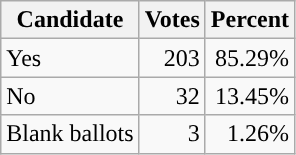<table class=wikitable>
<tr>
<th style="background:">Candidate</th>
<th style="background:">Votes</th>
<th style="background:">Percent</th>
</tr>
<tr>
<td>Yes </td>
<td style="text-align:right">203</td>
<td style="text-align:right">85.29%</td>
</tr>
<tr>
<td>No</td>
<td style="text-align:right">32</td>
<td style="text-align:right">13.45%</td>
</tr>
<tr>
<td>Blank ballots</td>
<td style="text-align:right">3</td>
<td style="text-align:right">1.26%</td>
</tr>
</table>
